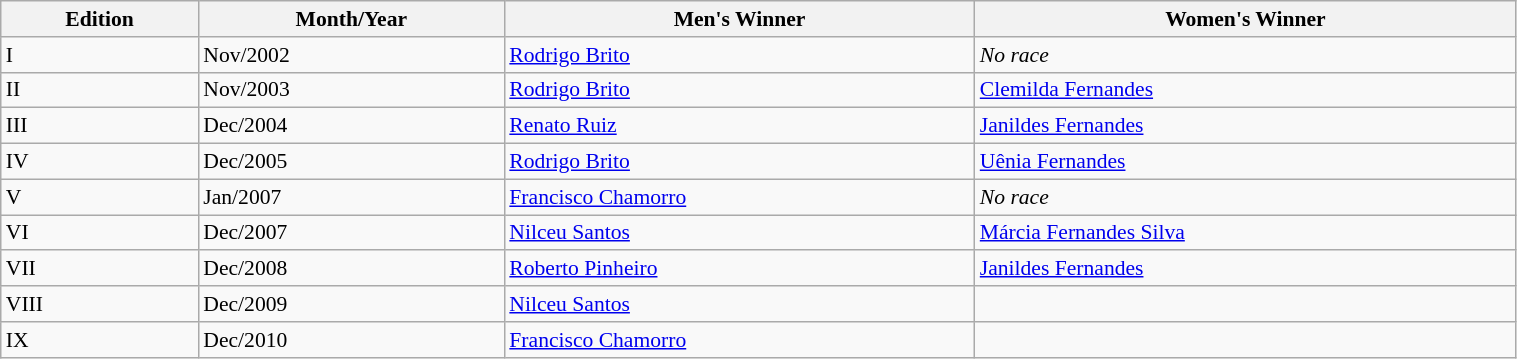<table class=wikitable style="font-size:90%" width="80%">
<tr>
<th>Edition</th>
<th>Month/Year</th>
<th>Men's Winner</th>
<th>Women's Winner</th>
</tr>
<tr>
<td>I</td>
<td>Nov/2002</td>
<td> <a href='#'>Rodrigo Brito</a></td>
<td><em>No race</em></td>
</tr>
<tr>
<td>II</td>
<td>Nov/2003</td>
<td> <a href='#'>Rodrigo Brito</a></td>
<td> <a href='#'>Clemilda Fernandes</a></td>
</tr>
<tr>
<td>III</td>
<td>Dec/2004</td>
<td> <a href='#'>Renato Ruiz</a></td>
<td> <a href='#'>Janildes Fernandes</a></td>
</tr>
<tr>
<td>IV</td>
<td>Dec/2005</td>
<td> <a href='#'>Rodrigo Brito</a></td>
<td> <a href='#'>Uênia Fernandes</a></td>
</tr>
<tr>
<td>V</td>
<td>Jan/2007</td>
<td> <a href='#'>Francisco Chamorro</a></td>
<td><em>No race</em></td>
</tr>
<tr>
<td>VI</td>
<td>Dec/2007</td>
<td> <a href='#'>Nilceu Santos</a></td>
<td> <a href='#'>Márcia Fernandes Silva</a></td>
</tr>
<tr>
<td>VII</td>
<td>Dec/2008</td>
<td> <a href='#'>Roberto Pinheiro</a></td>
<td> <a href='#'>Janildes Fernandes</a></td>
</tr>
<tr>
<td>VIII</td>
<td>Dec/2009</td>
<td> <a href='#'>Nilceu Santos</a></td>
<td></td>
</tr>
<tr>
<td>IX</td>
<td>Dec/2010</td>
<td> <a href='#'>Francisco Chamorro</a></td>
<td></td>
</tr>
</table>
